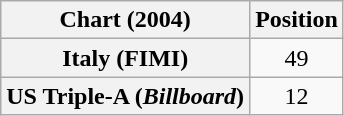<table class="wikitable plainrowheaders" style="text-align:center">
<tr>
<th scope="col">Chart (2004)</th>
<th scope="col">Position</th>
</tr>
<tr>
<th scope="row">Italy (FIMI)</th>
<td>49</td>
</tr>
<tr>
<th scope="row">US Triple-A (<em>Billboard</em>)</th>
<td>12</td>
</tr>
</table>
